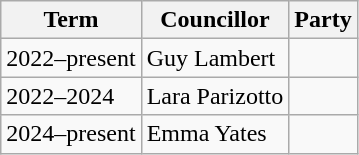<table class="wikitable">
<tr>
<th>Term</th>
<th>Councillor</th>
<th colspan=2>Party</th>
</tr>
<tr>
<td>2022–present</td>
<td>Guy Lambert</td>
<td></td>
</tr>
<tr>
<td>2022–2024</td>
<td>Lara Parizotto</td>
<td></td>
</tr>
<tr>
<td>2024–present</td>
<td>Emma Yates</td>
<td></td>
</tr>
</table>
